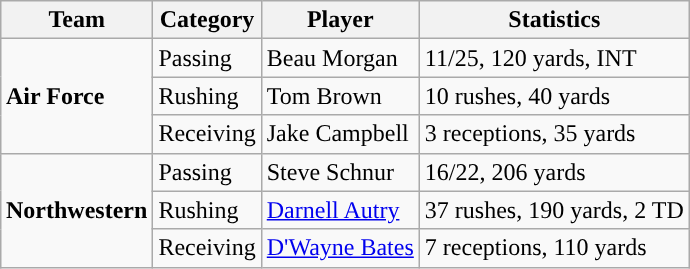<table class="wikitable" style="float: right;">
<tr>
<th>Team</th>
<th>Category</th>
<th>Player</th>
<th>Statistics</th>
</tr>
<tr>
<td rowspan=3><strong>Air Force</strong></td>
<td>Passing</td>
<td>Beau Morgan</td>
<td>11/25, 120 yards, INT</td>
</tr>
<tr>
<td>Rushing</td>
<td>Tom Brown</td>
<td>10 rushes, 40 yards</td>
</tr>
<tr>
<td>Receiving</td>
<td>Jake Campbell</td>
<td>3 receptions, 35 yards</td>
</tr>
<tr>
<td rowspan=3><strong>Northwestern</strong></td>
<td>Passing</td>
<td>Steve Schnur</td>
<td>16/22, 206 yards</td>
</tr>
<tr>
<td>Rushing</td>
<td><a href='#'>Darnell Autry</a></td>
<td>37 rushes, 190 yards, 2 TD</td>
</tr>
<tr>
<td>Receiving</td>
<td><a href='#'>D'Wayne Bates</a></td>
<td>7 receptions, 110 yards</td>
</tr>
</table>
